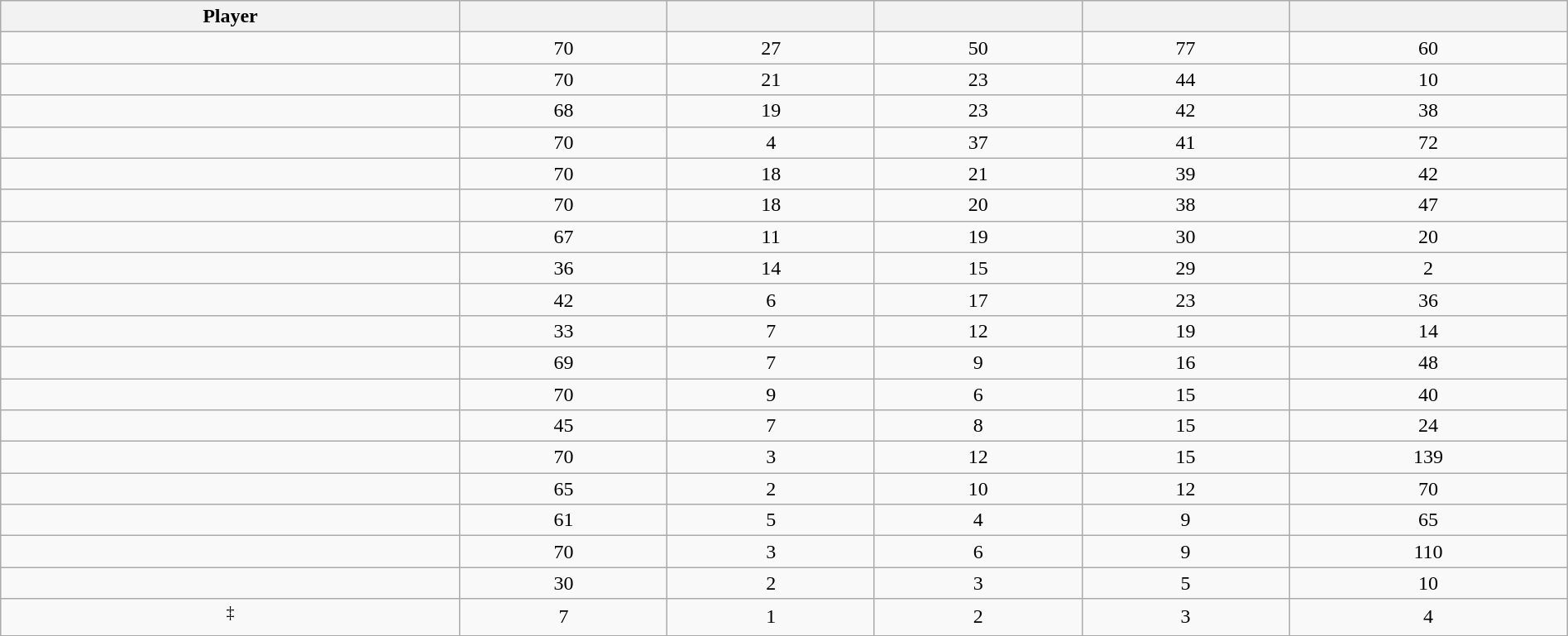<table class="wikitable sortable" style="width:100%;">
<tr align=center>
<th>Player</th>
<th></th>
<th></th>
<th></th>
<th></th>
<th></th>
</tr>
<tr align=center>
<td></td>
<td>70</td>
<td>27</td>
<td>50</td>
<td>77</td>
<td>60</td>
</tr>
<tr align=center>
<td></td>
<td>70</td>
<td>21</td>
<td>23</td>
<td>44</td>
<td>10</td>
</tr>
<tr align=center>
<td></td>
<td>68</td>
<td>19</td>
<td>23</td>
<td>42</td>
<td>38</td>
</tr>
<tr align=center>
<td></td>
<td>70</td>
<td>4</td>
<td>37</td>
<td>41</td>
<td>72</td>
</tr>
<tr align=center>
<td></td>
<td>70</td>
<td>18</td>
<td>21</td>
<td>39</td>
<td>42</td>
</tr>
<tr align=center>
<td></td>
<td>70</td>
<td>18</td>
<td>20</td>
<td>38</td>
<td>47</td>
</tr>
<tr align=center>
<td></td>
<td>67</td>
<td>11</td>
<td>19</td>
<td>30</td>
<td>20</td>
</tr>
<tr align=center>
<td></td>
<td>36</td>
<td>14</td>
<td>15</td>
<td>29</td>
<td>2</td>
</tr>
<tr align=center>
<td></td>
<td>42</td>
<td>6</td>
<td>17</td>
<td>23</td>
<td>36</td>
</tr>
<tr align=center>
<td></td>
<td>33</td>
<td>7</td>
<td>12</td>
<td>19</td>
<td>14</td>
</tr>
<tr align=center>
<td></td>
<td>69</td>
<td>7</td>
<td>9</td>
<td>16</td>
<td>48</td>
</tr>
<tr align=center>
<td></td>
<td>70</td>
<td>9</td>
<td>6</td>
<td>15</td>
<td>40</td>
</tr>
<tr align=center>
<td></td>
<td>45</td>
<td>7</td>
<td>8</td>
<td>15</td>
<td>24</td>
</tr>
<tr align=center>
<td></td>
<td>70</td>
<td>3</td>
<td>12</td>
<td>15</td>
<td>139</td>
</tr>
<tr align=center>
<td></td>
<td>65</td>
<td>2</td>
<td>10</td>
<td>12</td>
<td>70</td>
</tr>
<tr align=center>
<td></td>
<td>61</td>
<td>5</td>
<td>4</td>
<td>9</td>
<td>65</td>
</tr>
<tr align=center>
<td></td>
<td>70</td>
<td>3</td>
<td>6</td>
<td>9</td>
<td>110</td>
</tr>
<tr align=center>
<td></td>
<td>30</td>
<td>2</td>
<td>3</td>
<td>5</td>
<td>10</td>
</tr>
<tr align=center>
<td><sup>‡</sup></td>
<td>7</td>
<td>1</td>
<td>2</td>
<td>3</td>
<td>4</td>
</tr>
<tr>
</tr>
</table>
